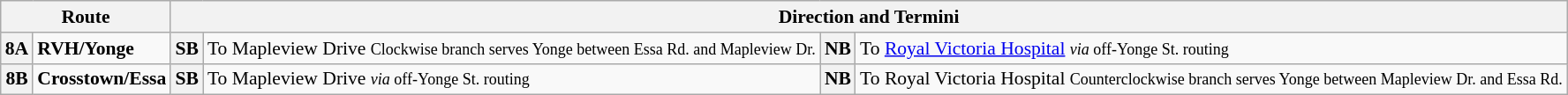<table class=wikitable style="font-size: 90%;">
<tr>
<th colspan=2>Route</th>
<th colspan=4>Direction and Termini</th>
</tr>
<tr>
<th style="text-align:center;vertical-align:center;">8A</th>
<td><strong>RVH/Yonge</strong></td>
<th>SB</th>
<td>To  Mapleview Drive <small> Clockwise branch serves Yonge between Essa Rd. and Mapleview Dr.</small></td>
<th>NB</th>
<td>To <a href='#'>Royal Victoria Hospital</a> <small><em>via</em> off-Yonge St. routing</small></td>
</tr>
<tr>
<th style="text-align:center;vertical-align:center;">8B</th>
<td><strong>Crosstown/Essa</strong></td>
<th>SB</th>
<td>To Mapleview Drive <small><em>via</em> off-Yonge St. routing</small></td>
<th>NB</th>
<td>To Royal Victoria Hospital <small>Counterclockwise branch serves Yonge between Mapleview Dr. and Essa Rd.</small></td>
</tr>
</table>
